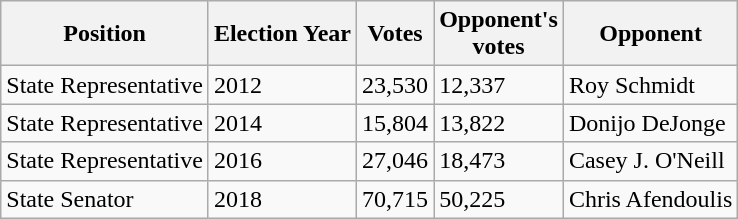<table class="wikitable">
<tr>
<th>Position</th>
<th>Election Year</th>
<th>Votes</th>
<th>Opponent's<br>votes</th>
<th>Opponent</th>
</tr>
<tr>
<td>State Representative</td>
<td>2012</td>
<td>23,530</td>
<td>12,337</td>
<td>Roy Schmidt </td>
</tr>
<tr>
<td>State Representative</td>
<td>2014</td>
<td>15,804</td>
<td>13,822</td>
<td>Donijo DeJonge</td>
</tr>
<tr>
<td>State Representative</td>
<td>2016</td>
<td>27,046</td>
<td>18,473</td>
<td>Casey J. O'Neill</td>
</tr>
<tr>
<td>State Senator</td>
<td>2018</td>
<td>70,715</td>
<td>50,225</td>
<td>Chris Afendoulis</td>
</tr>
</table>
